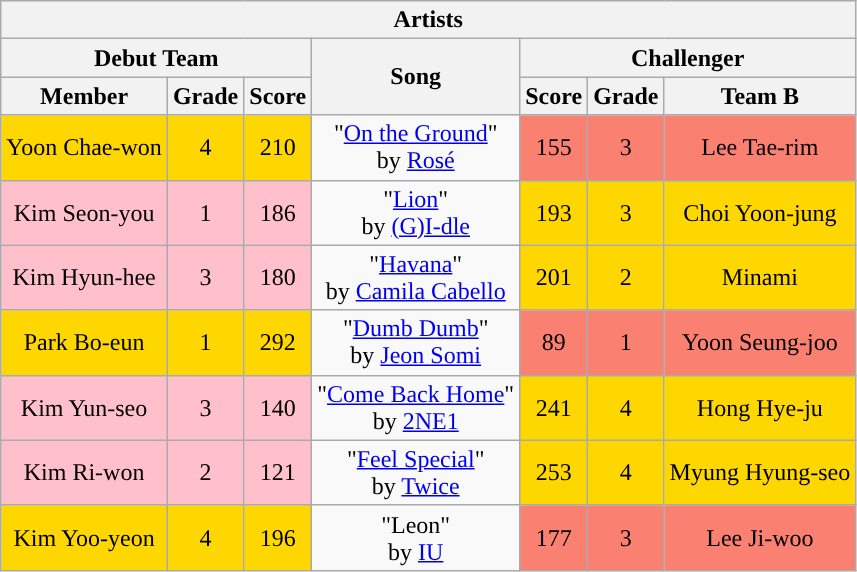<table class="wikitable" style="text-align: center">
<tr>
<th colspan="7">Artists</th>
</tr>
<tr>
<th colspan="3">Debut Team</th>
<th rowspan="2">Song</th>
<th colspan="3">Challenger</th>
</tr>
<tr>
<th>Member</th>
<th>Grade</th>
<th>Score</th>
<th>Score</th>
<th>Grade</th>
<th>Team B</th>
</tr>
<tr>
<td style="background:gold;">Yoon Chae-won</td>
<td style="background:gold;">4</td>
<td style="background:gold;">210</td>
<td>"<a href='#'>On the Ground</a>"<br>by <a href='#'>Rosé</a></td>
<td style="background:salmon;">155</td>
<td style="background:salmon;">3</td>
<td style="background:salmon;">Lee Tae-rim</td>
</tr>
<tr>
<td style="background:pink;">Kim Seon-you</td>
<td style="background:pink;">1</td>
<td style="background:pink;">186</td>
<td>"<a href='#'>Lion</a>"<br>by <a href='#'>(G)I-dle</a></td>
<td style="background:gold;">193</td>
<td style="background:gold;">3</td>
<td style="background:gold;">Choi Yoon-jung</td>
</tr>
<tr>
<td style="background:pink;">Kim Hyun-hee</td>
<td style="background:pink;">3</td>
<td style="background:pink;">180</td>
<td>"<a href='#'>Havana</a>"<br>by <a href='#'>Camila Cabello</a></td>
<td style="background:gold;">201</td>
<td style="background:gold;">2</td>
<td style="background:gold;">Minami</td>
</tr>
<tr>
<td style="background:gold;">Park Bo-eun</td>
<td style="background:gold;">1</td>
<td style="background:gold;">292</td>
<td>"<a href='#'>Dumb Dumb</a>"<br>by <a href='#'>Jeon Somi</a></td>
<td style="background:salmon;">89</td>
<td style="background:salmon;">1</td>
<td style="background:salmon;">Yoon Seung-joo</td>
</tr>
<tr>
<td style="background:pink;">Kim Yun-seo</td>
<td style="background:pink;">3</td>
<td style="background:pink;">140</td>
<td>"<a href='#'>Come Back Home</a>"<br>by <a href='#'>2NE1</a></td>
<td style="background:gold;">241</td>
<td style="background:gold;">4</td>
<td style="background:gold;">Hong Hye-ju</td>
</tr>
<tr>
<td style="background:pink;">Kim Ri-won</td>
<td style="background:pink;">2</td>
<td style="background:pink;">121</td>
<td>"<a href='#'>Feel Special</a>"<br>by <a href='#'>Twice</a></td>
<td style="background:gold;">253</td>
<td style="background:gold;">4</td>
<td style="background:gold;">Myung Hyung-seo</td>
</tr>
<tr>
<td style="background:gold;">Kim Yoo-yeon</td>
<td style="background:gold;">4</td>
<td style="background:gold;">196</td>
<td>"Leon"<br>by <a href='#'>IU</a></td>
<td style="background:salmon;">177</td>
<td style="background:salmon;">3</td>
<td style="background:salmon;">Lee Ji-woo</td>
</tr>
</table>
